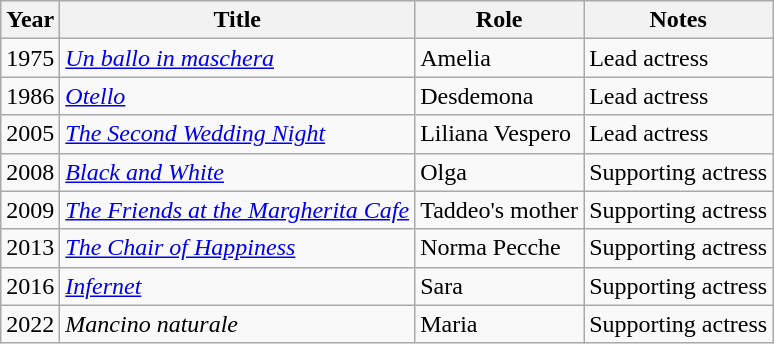<table class="wikitable">
<tr>
<th>Year</th>
<th>Title</th>
<th>Role</th>
<th>Notes</th>
</tr>
<tr>
<td>1975</td>
<td><em><a href='#'>Un ballo in maschera</a></em></td>
<td>Amelia</td>
<td>Lead actress</td>
</tr>
<tr>
<td>1986</td>
<td><em><a href='#'>Otello</a></em></td>
<td>Desdemona</td>
<td>Lead actress</td>
</tr>
<tr>
<td>2005</td>
<td><em><a href='#'>The Second Wedding Night</a></em></td>
<td>Liliana Vespero</td>
<td>Lead actress</td>
</tr>
<tr>
<td>2008</td>
<td><em><a href='#'>Black and White</a></em></td>
<td>Olga</td>
<td>Supporting actress</td>
</tr>
<tr>
<td>2009</td>
<td><em><a href='#'>The Friends at the Margherita Cafe</a></em></td>
<td>Taddeo's mother</td>
<td>Supporting actress</td>
</tr>
<tr>
<td>2013</td>
<td><em><a href='#'>The Chair of Happiness</a></em></td>
<td>Norma Pecche</td>
<td>Supporting actress</td>
</tr>
<tr>
<td>2016</td>
<td><em><a href='#'>Infernet</a></em></td>
<td>Sara</td>
<td>Supporting actress</td>
</tr>
<tr>
<td>2022</td>
<td><em>Mancino naturale</em></td>
<td>Maria</td>
<td>Supporting actress</td>
</tr>
</table>
